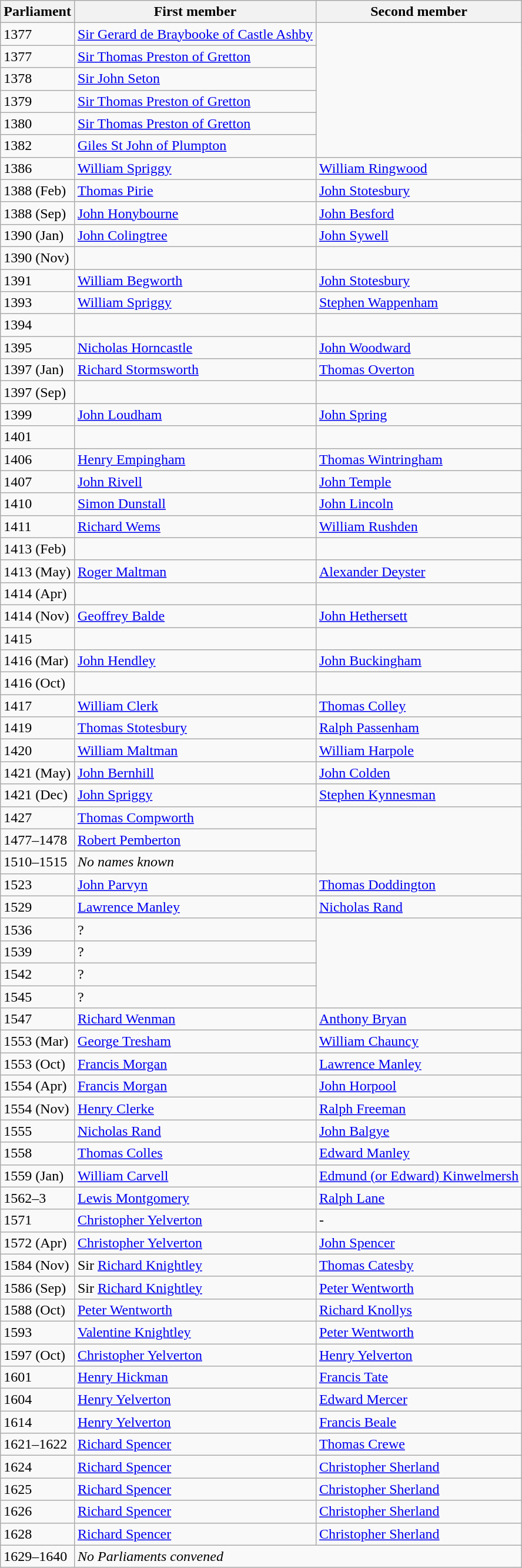<table class="wikitable">
<tr>
<th>Parliament</th>
<th>First member</th>
<th>Second member</th>
</tr>
<tr>
<td>1377</td>
<td><a href='#'>Sir Gerard de Braybooke of Castle Ashby</a></td>
</tr>
<tr>
<td>1377</td>
<td><a href='#'>Sir Thomas Preston of Gretton</a></td>
</tr>
<tr>
<td>1378</td>
<td><a href='#'>Sir John Seton</a></td>
</tr>
<tr>
<td>1379</td>
<td><a href='#'>Sir Thomas Preston of Gretton</a></td>
</tr>
<tr>
<td>1380</td>
<td><a href='#'>Sir Thomas Preston of Gretton</a></td>
</tr>
<tr>
<td>1382</td>
<td><a href='#'>Giles St John of Plumpton</a></td>
</tr>
<tr>
<td>1386</td>
<td><a href='#'>William Spriggy</a></td>
<td><a href='#'>William Ringwood</a></td>
</tr>
<tr>
<td>1388 (Feb)</td>
<td><a href='#'>Thomas Pirie</a></td>
<td><a href='#'>John Stotesbury</a></td>
</tr>
<tr>
<td>1388 (Sep)</td>
<td><a href='#'>John Honybourne</a></td>
<td><a href='#'>John Besford</a></td>
</tr>
<tr>
<td>1390 (Jan)</td>
<td><a href='#'>John Colingtree</a></td>
<td><a href='#'>John Sywell</a></td>
</tr>
<tr>
<td>1390 (Nov)</td>
<td></td>
</tr>
<tr>
<td>1391</td>
<td><a href='#'>William Begworth</a></td>
<td><a href='#'>John Stotesbury</a></td>
</tr>
<tr>
<td>1393</td>
<td><a href='#'>William Spriggy</a></td>
<td><a href='#'>Stephen Wappenham</a></td>
</tr>
<tr>
<td>1394</td>
<td></td>
</tr>
<tr>
<td>1395</td>
<td><a href='#'>Nicholas Horncastle</a></td>
<td><a href='#'>John Woodward</a></td>
</tr>
<tr>
<td>1397 (Jan)</td>
<td><a href='#'>Richard Stormsworth</a></td>
<td><a href='#'>Thomas Overton</a></td>
</tr>
<tr>
<td>1397 (Sep)</td>
<td></td>
</tr>
<tr>
<td>1399</td>
<td><a href='#'>John Loudham</a></td>
<td><a href='#'>John Spring</a></td>
</tr>
<tr>
<td>1401</td>
<td></td>
</tr>
<tr>
<td>1406</td>
<td><a href='#'>Henry Empingham</a></td>
<td><a href='#'>Thomas Wintringham</a></td>
</tr>
<tr>
<td>1407</td>
<td><a href='#'>John Rivell</a></td>
<td><a href='#'>John Temple</a></td>
</tr>
<tr>
<td>1410</td>
<td><a href='#'>Simon Dunstall</a></td>
<td><a href='#'>John Lincoln</a></td>
</tr>
<tr>
<td>1411</td>
<td><a href='#'>Richard Wems</a></td>
<td><a href='#'>William Rushden</a></td>
</tr>
<tr>
<td>1413 (Feb)</td>
<td></td>
</tr>
<tr>
<td>1413 (May)</td>
<td><a href='#'>Roger Maltman</a></td>
<td><a href='#'>Alexander Deyster</a></td>
</tr>
<tr>
<td>1414 (Apr)</td>
<td></td>
</tr>
<tr>
<td>1414 (Nov)</td>
<td><a href='#'>Geoffrey Balde</a></td>
<td><a href='#'>John Hethersett</a></td>
</tr>
<tr>
<td>1415</td>
<td></td>
</tr>
<tr>
<td>1416 (Mar)</td>
<td><a href='#'>John Hendley</a></td>
<td><a href='#'>John Buckingham</a></td>
</tr>
<tr>
<td>1416 (Oct)</td>
<td></td>
</tr>
<tr>
<td>1417</td>
<td><a href='#'>William Clerk</a></td>
<td><a href='#'>Thomas Colley</a></td>
</tr>
<tr>
<td>1419</td>
<td><a href='#'>Thomas Stotesbury</a></td>
<td><a href='#'>Ralph Passenham</a></td>
</tr>
<tr>
<td>1420</td>
<td><a href='#'>William Maltman</a></td>
<td><a href='#'>William Harpole</a></td>
</tr>
<tr>
<td>1421 (May)</td>
<td><a href='#'>John Bernhill</a></td>
<td><a href='#'>John Colden</a></td>
</tr>
<tr>
<td>1421 (Dec)</td>
<td><a href='#'>John Spriggy</a></td>
<td><a href='#'>Stephen Kynnesman</a></td>
</tr>
<tr>
<td>1427</td>
<td><a href='#'>Thomas Compworth</a></td>
</tr>
<tr>
<td>1477–1478</td>
<td><a href='#'>Robert Pemberton</a></td>
</tr>
<tr>
<td>1510–1515</td>
<td><em> No names known</em> </td>
</tr>
<tr>
<td>1523</td>
<td><a href='#'>John Parvyn</a></td>
<td><a href='#'>Thomas Doddington</a></td>
</tr>
<tr>
<td>1529</td>
<td><a href='#'>Lawrence Manley</a></td>
<td><a href='#'>Nicholas Rand</a></td>
</tr>
<tr>
<td>1536</td>
<td>?</td>
</tr>
<tr>
<td>1539</td>
<td>?</td>
</tr>
<tr>
<td>1542</td>
<td>?</td>
</tr>
<tr>
<td>1545</td>
<td>?</td>
</tr>
<tr>
<td>1547</td>
<td><a href='#'>Richard Wenman</a></td>
<td><a href='#'>Anthony Bryan</a></td>
</tr>
<tr>
<td>1553 (Mar)</td>
<td><a href='#'>George Tresham</a></td>
<td><a href='#'>William Chauncy</a></td>
</tr>
<tr>
<td>1553 (Oct)</td>
<td><a href='#'>Francis Morgan</a></td>
<td><a href='#'>Lawrence Manley</a></td>
</tr>
<tr>
<td>1554 (Apr)</td>
<td><a href='#'>Francis Morgan</a></td>
<td><a href='#'>John Horpool</a></td>
</tr>
<tr>
<td>1554 (Nov)</td>
<td><a href='#'>Henry Clerke</a></td>
<td><a href='#'>Ralph Freeman</a></td>
</tr>
<tr>
<td>1555</td>
<td><a href='#'>Nicholas Rand</a></td>
<td><a href='#'>John Balgye</a></td>
</tr>
<tr>
<td>1558</td>
<td><a href='#'>Thomas Colles</a></td>
<td><a href='#'>Edward Manley</a></td>
</tr>
<tr>
<td>1559 (Jan)</td>
<td><a href='#'>William Carvell</a></td>
<td><a href='#'>Edmund (or Edward) Kinwelmersh</a></td>
</tr>
<tr>
<td>1562–3</td>
<td><a href='#'>Lewis Montgomery</a></td>
<td><a href='#'>Ralph Lane</a></td>
</tr>
<tr>
<td>1571</td>
<td><a href='#'>Christopher Yelverton</a></td>
<td>- </td>
</tr>
<tr>
<td>1572 (Apr)</td>
<td><a href='#'>Christopher Yelverton</a></td>
<td><a href='#'>John Spencer</a></td>
</tr>
<tr>
<td>1584 (Nov)</td>
<td>Sir <a href='#'>Richard Knightley</a></td>
<td><a href='#'>Thomas Catesby</a></td>
</tr>
<tr>
<td>1586 (Sep)</td>
<td>Sir <a href='#'>Richard Knightley</a></td>
<td><a href='#'>Peter Wentworth</a></td>
</tr>
<tr>
<td>1588 (Oct)</td>
<td><a href='#'>Peter Wentworth</a></td>
<td><a href='#'>Richard Knollys</a></td>
</tr>
<tr>
<td>1593</td>
<td><a href='#'>Valentine Knightley</a></td>
<td><a href='#'>Peter Wentworth</a></td>
</tr>
<tr>
<td>1597 (Oct)</td>
<td><a href='#'>Christopher Yelverton</a></td>
<td><a href='#'>Henry Yelverton</a></td>
</tr>
<tr>
<td>1601</td>
<td><a href='#'>Henry Hickman</a></td>
<td><a href='#'>Francis Tate</a></td>
</tr>
<tr>
<td>1604</td>
<td><a href='#'>Henry Yelverton</a></td>
<td><a href='#'>Edward Mercer</a></td>
</tr>
<tr>
<td>1614</td>
<td><a href='#'>Henry Yelverton</a></td>
<td><a href='#'>Francis Beale</a></td>
</tr>
<tr>
<td>1621–1622</td>
<td><a href='#'>Richard Spencer</a></td>
<td><a href='#'>Thomas Crewe</a></td>
</tr>
<tr>
<td>1624</td>
<td><a href='#'>Richard Spencer</a></td>
<td><a href='#'>Christopher Sherland</a></td>
</tr>
<tr>
<td>1625</td>
<td><a href='#'>Richard Spencer</a></td>
<td><a href='#'>Christopher Sherland</a></td>
</tr>
<tr>
<td>1626</td>
<td><a href='#'>Richard Spencer</a></td>
<td><a href='#'>Christopher Sherland</a></td>
</tr>
<tr>
<td>1628</td>
<td><a href='#'>Richard Spencer</a></td>
<td><a href='#'>Christopher Sherland</a></td>
</tr>
<tr>
<td>1629–1640</td>
<td colspan = "2"><em>No Parliaments convened</em></td>
</tr>
</table>
